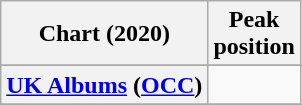<table class="wikitable plainrowheaders">
<tr>
<th>Chart (2020)</th>
<th>Peak<br>position</th>
</tr>
<tr>
</tr>
<tr>
<th scope="row"><a href='#'>UK Albums</a> (<a href='#'>OCC</a>)</th>
<td></td>
</tr>
<tr>
</tr>
</table>
